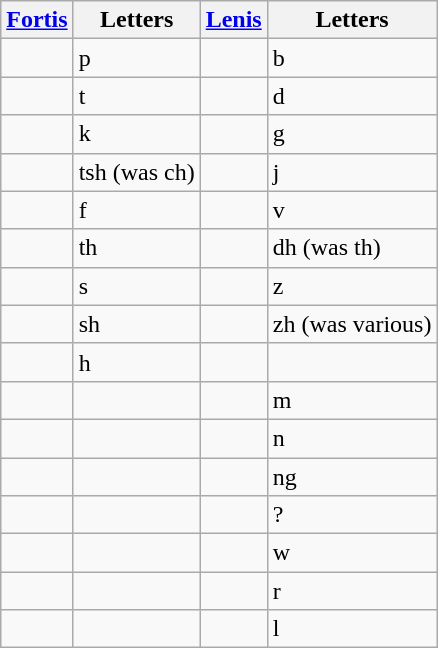<table class="wikitable">
<tr>
<th><a href='#'>Fortis</a></th>
<th>Letters</th>
<th><a href='#'>Lenis</a></th>
<th>Letters</th>
</tr>
<tr>
<td></td>
<td>p</td>
<td></td>
<td>b</td>
</tr>
<tr>
<td></td>
<td>t</td>
<td></td>
<td>d</td>
</tr>
<tr>
<td></td>
<td>k</td>
<td></td>
<td>g</td>
</tr>
<tr>
<td></td>
<td>tsh (was ch)</td>
<td></td>
<td>j</td>
</tr>
<tr>
<td></td>
<td>f</td>
<td></td>
<td>v</td>
</tr>
<tr>
<td></td>
<td>th</td>
<td></td>
<td>dh (was th)</td>
</tr>
<tr>
<td></td>
<td>s</td>
<td></td>
<td>z</td>
</tr>
<tr>
<td></td>
<td>sh</td>
<td></td>
<td>zh (was various)</td>
</tr>
<tr>
<td></td>
<td>h</td>
<td></td>
<td></td>
</tr>
<tr>
<td></td>
<td></td>
<td></td>
<td>m</td>
</tr>
<tr>
<td></td>
<td></td>
<td></td>
<td>n</td>
</tr>
<tr>
<td></td>
<td></td>
<td></td>
<td>ng</td>
</tr>
<tr>
<td></td>
<td></td>
<td></td>
<td>?</td>
</tr>
<tr>
<td></td>
<td></td>
<td></td>
<td>w</td>
</tr>
<tr>
<td></td>
<td></td>
<td></td>
<td>r</td>
</tr>
<tr>
<td></td>
<td></td>
<td></td>
<td>l</td>
</tr>
</table>
